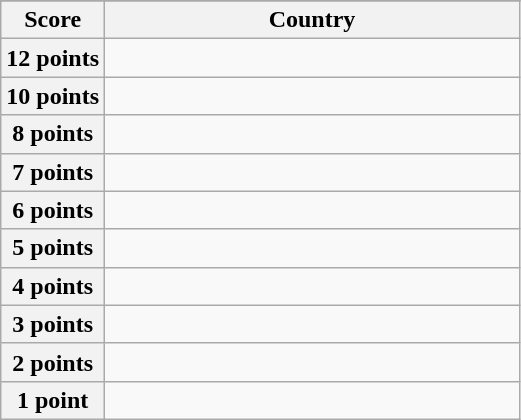<table class="wikitable">
<tr>
</tr>
<tr>
<th scope="col" width="20%">Score</th>
<th scope="col">Country</th>
</tr>
<tr>
<th scope="row">12 points</th>
<td></td>
</tr>
<tr>
<th scope="row">10 points</th>
<td></td>
</tr>
<tr>
<th scope="row">8 points</th>
<td></td>
</tr>
<tr>
<th scope="row">7 points</th>
<td></td>
</tr>
<tr>
<th scope="row">6 points</th>
<td></td>
</tr>
<tr>
<th scope="row">5 points</th>
<td></td>
</tr>
<tr>
<th scope="row">4 points</th>
<td></td>
</tr>
<tr>
<th scope="row">3 points</th>
<td></td>
</tr>
<tr>
<th scope="row">2 points</th>
<td></td>
</tr>
<tr>
<th scope="row">1 point</th>
<td></td>
</tr>
</table>
